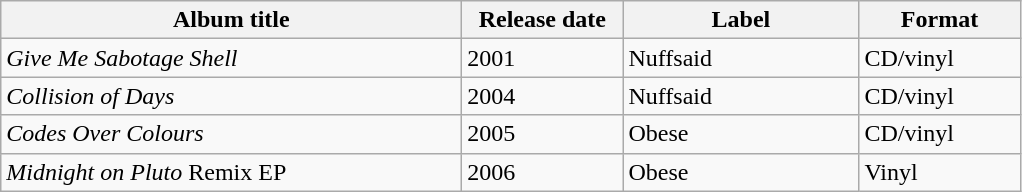<table class="wikitable">
<tr>
<th scope="col" width="300">Album title</th>
<th scope="col" width="100">Release date</th>
<th scope="col" width="150">Label</th>
<th scope="col" width="100">Format</th>
</tr>
<tr>
<td><em>Give Me Sabotage Shell</em></td>
<td>2001</td>
<td>Nuffsaid</td>
<td>CD/vinyl</td>
</tr>
<tr>
<td><em>Collision of Days</em></td>
<td>2004</td>
<td>Nuffsaid</td>
<td>CD/vinyl</td>
</tr>
<tr>
<td><em>Codes Over Colours</em></td>
<td>2005</td>
<td>Obese</td>
<td>CD/vinyl</td>
</tr>
<tr>
<td><em>Midnight on Pluto</em> Remix EP</td>
<td>2006</td>
<td>Obese</td>
<td>Vinyl</td>
</tr>
</table>
